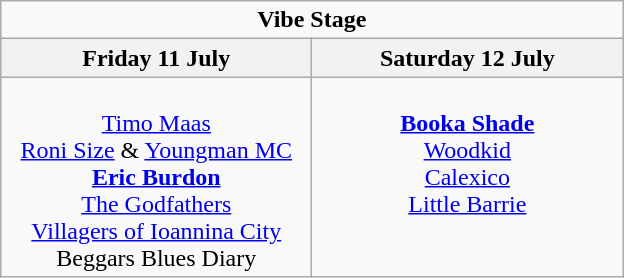<table class="wikitable">
<tr>
<td colspan="2" align="center"><strong>Vibe Stage</strong></td>
</tr>
<tr>
<th>Friday 11 July</th>
<th>Saturday 12 July</th>
</tr>
<tr>
<td valign="top" align="center" width=200><br><a href='#'>Timo Maas</a>
<br><a href='#'>Roni Size</a> & <a href='#'>Youngman MC</a>
<br><strong><a href='#'>Eric Burdon</a></strong>
<br><a href='#'>The Godfathers</a>
<br><a href='#'>Villagers of Ioannina City</a>
<br>Beggars Blues Diary</td>
<td valign="top" align="center" width=200><br><strong><a href='#'>Booka Shade</a></strong>
<br><a href='#'>Woodkid</a>
<br><a href='#'>Calexico</a>
<br><a href='#'>Little Barrie</a></td>
</tr>
</table>
